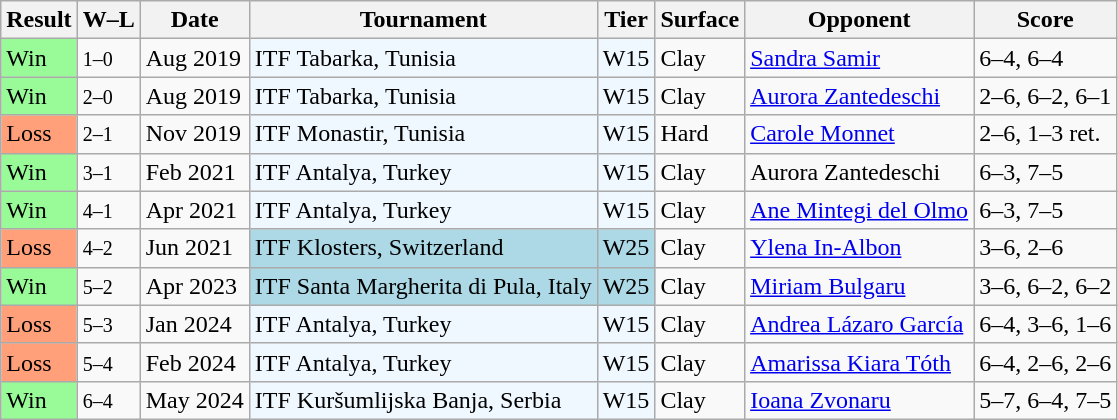<table class="sortable wikitable">
<tr>
<th>Result</th>
<th class="unsortable">W–L</th>
<th>Date</th>
<th>Tournament</th>
<th>Tier</th>
<th>Surface</th>
<th>Opponent</th>
<th class="unsortable">Score</th>
</tr>
<tr>
<td style="background:#98fb98;">Win</td>
<td><small>1–0</small></td>
<td>Aug 2019</td>
<td style="background:#f0f8ff;">ITF Tabarka, Tunisia</td>
<td style="background:#f0f8ff;">W15</td>
<td>Clay</td>
<td> <a href='#'>Sandra Samir</a></td>
<td>6–4, 6–4</td>
</tr>
<tr>
<td style="background:#98fb98;">Win</td>
<td><small>2–0</small></td>
<td>Aug 2019</td>
<td style="background:#f0f8ff;">ITF Tabarka, Tunisia</td>
<td style="background:#f0f8ff;">W15</td>
<td>Clay</td>
<td> <a href='#'>Aurora Zantedeschi</a></td>
<td>2–6, 6–2, 6–1</td>
</tr>
<tr>
<td style="background:#ffa07a;">Loss</td>
<td><small>2–1</small></td>
<td>Nov 2019</td>
<td style="background:#f0f8ff;">ITF Monastir, Tunisia</td>
<td style="background:#f0f8ff;">W15</td>
<td>Hard</td>
<td> <a href='#'>Carole Monnet</a></td>
<td>2–6, 1–3 ret.</td>
</tr>
<tr>
<td style="background:#98fb98;">Win</td>
<td><small>3–1</small></td>
<td>Feb 2021</td>
<td style="background:#f0f8ff;">ITF Antalya, Turkey</td>
<td style="background:#f0f8ff;">W15</td>
<td>Clay</td>
<td> Aurora Zantedeschi</td>
<td>6–3, 7–5</td>
</tr>
<tr>
<td style="background:#98fb98;">Win</td>
<td><small>4–1</small></td>
<td>Apr 2021</td>
<td style="background:#f0f8ff;">ITF Antalya, Turkey</td>
<td style="background:#f0f8ff;">W15</td>
<td>Clay</td>
<td> <a href='#'>Ane Mintegi del Olmo</a></td>
<td>6–3, 7–5</td>
</tr>
<tr>
<td style="background:#ffa07a;">Loss</td>
<td><small>4–2</small></td>
<td>Jun 2021</td>
<td style="background:lightblue;">ITF Klosters, Switzerland</td>
<td style="background:lightblue;">W25</td>
<td>Clay</td>
<td> <a href='#'>Ylena In-Albon</a></td>
<td>3–6, 2–6</td>
</tr>
<tr>
<td style="background:#98fb98;">Win</td>
<td><small>5–2</small></td>
<td>Apr 2023</td>
<td style="background:lightblue;">ITF Santa Margherita di Pula, Italy</td>
<td style="background:lightblue;">W25</td>
<td>Clay</td>
<td> <a href='#'>Miriam Bulgaru</a></td>
<td>3–6, 6–2, 6–2</td>
</tr>
<tr>
<td style="background:#ffa07a;">Loss</td>
<td><small>5–3</small></td>
<td>Jan 2024</td>
<td style="background:#f0f8ff;">ITF Antalya, Turkey</td>
<td style="background:#f0f8ff;">W15</td>
<td>Clay</td>
<td> <a href='#'>Andrea Lázaro García</a></td>
<td>6–4, 3–6, 1–6</td>
</tr>
<tr>
<td style="background:#ffa07a;">Loss</td>
<td><small>5–4</small></td>
<td>Feb 2024</td>
<td style="background:#f0f8ff;">ITF Antalya, Turkey</td>
<td style="background:#f0f8ff;">W15</td>
<td>Clay</td>
<td> <a href='#'>Amarissa Kiara Tóth</a></td>
<td>6–4, 2–6, 2–6</td>
</tr>
<tr>
<td style="background:#98fb98;">Win</td>
<td><small>6–4</small></td>
<td>May 2024</td>
<td style="background:#f0f8ff;">ITF Kuršumlijska Banja, Serbia</td>
<td style="background:#f0f8ff;">W15</td>
<td>Clay</td>
<td> <a href='#'>Ioana Zvonaru</a></td>
<td>5–7, 6–4, 7–5</td>
</tr>
</table>
